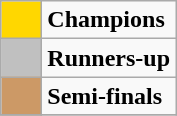<table class="wikitable" style="text-align:center">
<tr>
<td style="background:gold" width="20"></td>
<td align="left"><strong>Champions</strong></td>
</tr>
<tr>
<td style="background:silver" width="20"></td>
<td align="left"><strong>Runners-up</strong></td>
</tr>
<tr>
<td style="background:#cc9966" width="20"></td>
<td align="left"><strong>Semi-finals</strong></td>
</tr>
<tr>
</tr>
</table>
